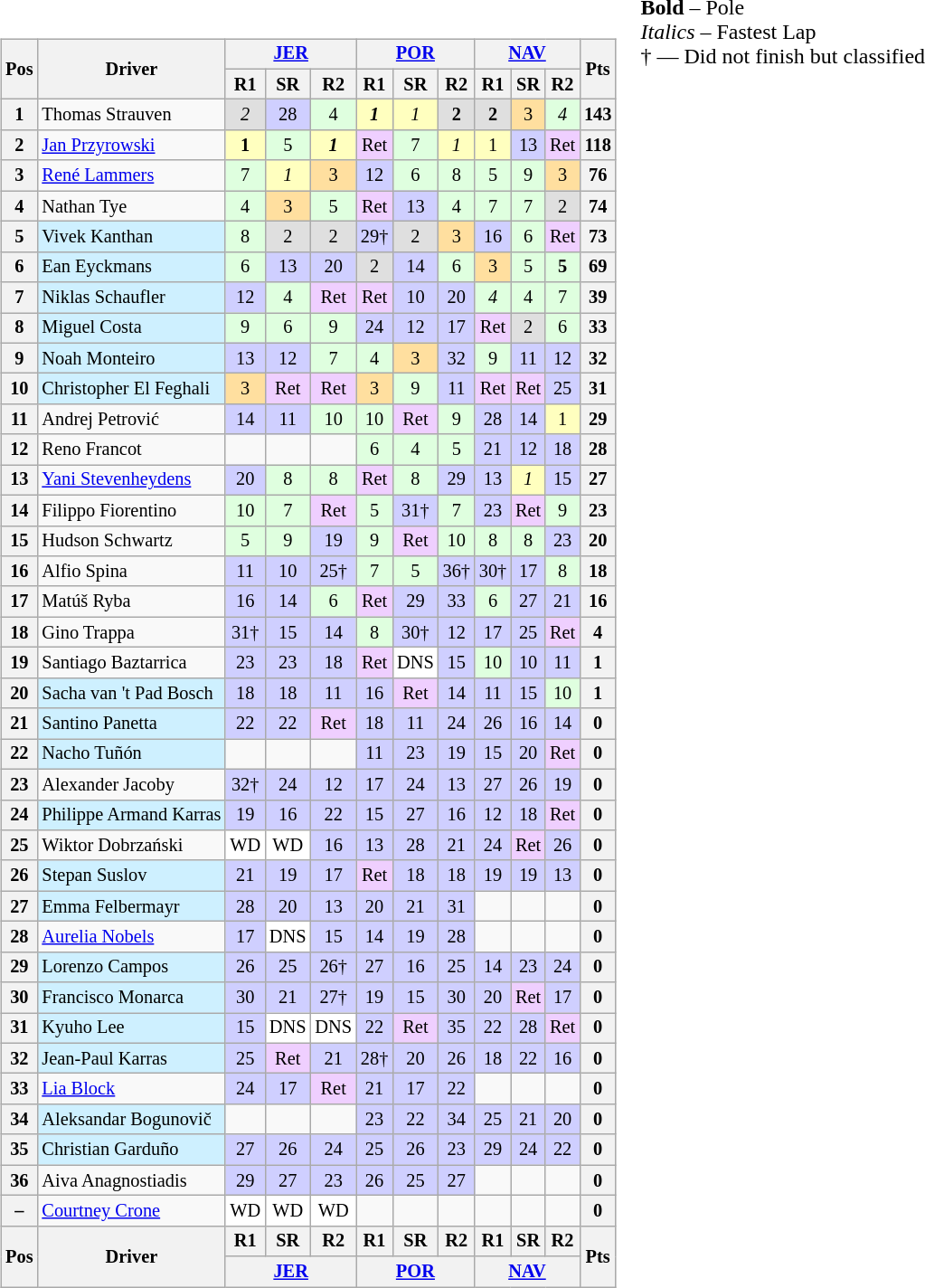<table>
<tr>
<td><br><table class="wikitable" style="font-size:85%; text-align:center">
<tr>
<th rowspan=2>Pos</th>
<th rowspan=2>Driver</th>
<th colspan=3><a href='#'>JER</a><br></th>
<th colspan=3><a href='#'>POR</a><br></th>
<th colspan=3><a href='#'>NAV</a><br></th>
<th rowspan=2>Pts</th>
</tr>
<tr>
<th>R1</th>
<th>SR</th>
<th>R2</th>
<th>R1</th>
<th>SR</th>
<th>R2</th>
<th>R1</th>
<th>SR</th>
<th>R2</th>
</tr>
<tr>
<th>1</th>
<td style="text-align:left"> Thomas Strauven</td>
<td style="background:#DFDFDF"><em>2</em></td>
<td style="background:#CFCFFF">28</td>
<td style="background:#DFFFDF">4</td>
<td style="background:#FFFFBF"><strong><em>1</em></strong></td>
<td style="background:#FFFFBF"><em>1</em></td>
<td style="background:#DFDFDF"><strong>2</strong></td>
<td style="background:#DFDFDF"><strong>2</strong></td>
<td style="background:#FFDF9F">3</td>
<td style="background:#DFFFDF"><em>4</em></td>
<th>143</th>
</tr>
<tr>
<th>2</th>
<td style="text-align:left"> <a href='#'>Jan Przyrowski</a></td>
<td style="background:#FFFFBF"><strong>1</strong></td>
<td style="background:#DFFFDF">5</td>
<td style="background:#FFFFBF"><strong><em>1</em></strong></td>
<td style="background:#EFCFFF">Ret</td>
<td style="background:#DFFFDF">7</td>
<td style="background:#FFFFBF"><em>1</em></td>
<td style="background:#FFFFBF">1</td>
<td style="background:#CFCFFF">13</td>
<td style="background:#EFCFFF">Ret</td>
<th>118</th>
</tr>
<tr>
<th>3</th>
<td style="text-align:left"> <a href='#'>René Lammers</a></td>
<td style="background:#DFFFDF">7</td>
<td style="background:#FFFFBF"><em>1</em></td>
<td style="background:#FFDF9F">3</td>
<td style="background:#CFCFFF">12</td>
<td style="background:#DFFFDF">6</td>
<td style="background:#DFFFDF">8</td>
<td style="background:#DFFFDF">5</td>
<td style="background:#DFFFDF">9</td>
<td style="background:#FFDF9F">3</td>
<th>76</th>
</tr>
<tr>
<th>4</th>
<td style="text-align:left"> Nathan Tye</td>
<td style="background:#DFFFDF">4</td>
<td style="background:#FFDF9F">3</td>
<td style="background:#DFFFDF">5</td>
<td style="background:#EFCFFF">Ret</td>
<td style="background:#CFCFFF">13</td>
<td style="background:#DFFFDF">4</td>
<td style="background:#DFFFDF">7</td>
<td style="background:#DFFFDF">7</td>
<td style="background:#DFDFDF">2</td>
<th>74</th>
</tr>
<tr>
<th>5</th>
<td style="text-align:left; background:#CEF0FF"> Vivek Kanthan</td>
<td style="background:#DFFFDF">8</td>
<td style="background:#DFDFDF">2</td>
<td style="background:#DFDFDF">2</td>
<td style="background:#CFCFFF">29†</td>
<td style="background:#DFDFDF">2</td>
<td style="background:#FFDF9F">3</td>
<td style="background:#CFCFFF">16</td>
<td style="background:#DFFFDF">6</td>
<td style="background:#EFCFFF">Ret</td>
<th>73</th>
</tr>
<tr>
<th>6</th>
<td style="text-align:left; background:#CEF0FF"> Ean Eyckmans</td>
<td style="background:#DFFFDF">6</td>
<td style="background:#CFCFFF">13</td>
<td style="background:#CFCFFF">20</td>
<td style="background:#DFDFDF">2</td>
<td style="background:#CFCFFF">14</td>
<td style="background:#DFFFDF">6</td>
<td style="background:#FFDF9F">3</td>
<td style="background:#DFFFDF">5</td>
<td style="background:#DFFFDF"><strong>5</strong></td>
<th>69</th>
</tr>
<tr>
<th>7</th>
<td style="text-align:left; background:#CEF0FF"> Niklas Schaufler</td>
<td style="background:#CFCFFF">12</td>
<td style="background:#DFFFDF">4</td>
<td style="background:#EFCFFF">Ret</td>
<td style="background:#EFCFFF">Ret</td>
<td style="background:#CFCFFF">10</td>
<td style="background:#CFCFFF">20</td>
<td style="background:#DFFFDF"><em>4</em></td>
<td style="background:#DFFFDF">4</td>
<td style="background:#DFFFDF">7</td>
<th>39</th>
</tr>
<tr>
<th>8</th>
<td style="text-align:left; background:#CEF0FF"> Miguel Costa</td>
<td style="background:#DFFFDF">9</td>
<td style="background:#DFFFDF">6</td>
<td style="background:#DFFFDF">9</td>
<td style="background:#CFCFFF">24</td>
<td style="background:#CFCFFF">12</td>
<td style="background:#CFCFFF">17</td>
<td style="background:#EFCFFF">Ret</td>
<td style="background:#DFDFDF">2</td>
<td style="background:#DFFFDF">6</td>
<th>33</th>
</tr>
<tr>
<th>9</th>
<td style="text-align:left; background:#CEF0FF"> Noah Monteiro</td>
<td style="background:#CFCFFF">13</td>
<td style="background:#CFCFFF">12</td>
<td style="background:#DFFFDF">7</td>
<td style="background:#DFFFDF">4</td>
<td style="background:#FFDF9F">3</td>
<td style="background:#CFCFFF">32</td>
<td style="background:#DFFFDF">9</td>
<td style="background:#CFCFFF">11</td>
<td style="background:#CFCFFF">12</td>
<th>32</th>
</tr>
<tr>
<th>10</th>
<td style="text-align:left; background:#CEF0FF"> Christopher El Feghali</td>
<td style="background:#FFDF9F">3</td>
<td style="background:#EFCFFF">Ret</td>
<td style="background:#EFCFFF">Ret</td>
<td style="background:#FFDF9F">3</td>
<td style="background:#DFFFDF">9</td>
<td style="background:#CFCFFF">11</td>
<td style="background:#EFCFFF">Ret</td>
<td style="background:#EFCFFF">Ret</td>
<td style="background:#CFCFFF">25</td>
<th>31</th>
</tr>
<tr>
<th>11</th>
<td style="text-align:left"> Andrej Petrović</td>
<td style="background:#CFCFFF">14</td>
<td style="background:#CFCFFF">11</td>
<td style="background:#DFFFDF">10</td>
<td style="background:#DFFFDF">10</td>
<td style="background:#EFCFFF">Ret</td>
<td style="background:#DFFFDF">9</td>
<td style="background:#CFCFFF">28</td>
<td style="background:#CFCFFF">14</td>
<td style="background:#FFFFBF">1</td>
<th>29</th>
</tr>
<tr>
<th>12</th>
<td style="text-align:left"> Reno Francot</td>
<td></td>
<td></td>
<td></td>
<td style="background:#DFFFDF">6</td>
<td style="background:#DFFFDF">4</td>
<td style="background:#DFFFDF">5</td>
<td style="background:#CFCFFF">21</td>
<td style="background:#CFCFFF">12</td>
<td style="background:#CFCFFF">18</td>
<th>28</th>
</tr>
<tr>
<th>13</th>
<td style="text-align:left"> <a href='#'>Yani Stevenheydens</a></td>
<td style="background:#CFCFFF">20</td>
<td style="background:#DFFFDF">8</td>
<td style="background:#DFFFDF">8</td>
<td style="background:#EFCFFF">Ret</td>
<td style="background:#DFFFDF">8</td>
<td style="background:#CFCFFF">29</td>
<td style="background:#CFCFFF">13</td>
<td style="background:#FFFFBF"><em>1</em></td>
<td style="background:#CFCFFF">15</td>
<th>27</th>
</tr>
<tr>
<th>14</th>
<td style="text-align:left"> Filippo Fiorentino</td>
<td style="background:#DFFFDF">10</td>
<td style="background:#DFFFDF">7</td>
<td style="background:#EFCFFF">Ret</td>
<td style="background:#DFFFDF">5</td>
<td style="background:#CFCFFF">31†</td>
<td style="background:#DFFFDF">7</td>
<td style="background:#CFCFFF">23</td>
<td style="background:#EFCFFF">Ret</td>
<td style="background:#DFFFDF">9</td>
<th>23</th>
</tr>
<tr>
<th>15</th>
<td style="text-align:left"> Hudson Schwartz</td>
<td style="background:#DFFFDF">5</td>
<td style="background:#DFFFDF">9</td>
<td style="background:#CFCFFF">19</td>
<td style="background:#DFFFDF">9</td>
<td style="background:#EFCFFF">Ret</td>
<td style="background:#DFFFDF">10</td>
<td style="background:#DFFFDF">8</td>
<td style="background:#DFFFDF">8</td>
<td style="background:#CFCFFF">23</td>
<th>20</th>
</tr>
<tr>
<th>16</th>
<td style="text-align:left"> Alfio Spina</td>
<td style="background:#CFCFFF">11</td>
<td style="background:#CFCFFF">10</td>
<td style="background:#CFCFFF">25†</td>
<td style="background:#DFFFDF">7</td>
<td style="background:#DFFFDF">5</td>
<td style="background:#CFCFFF">36†</td>
<td style="background:#CFCFFF">30†</td>
<td style="background:#CFCFFF">17</td>
<td style="background:#DFFFDF">8</td>
<th>18</th>
</tr>
<tr>
<th>17</th>
<td style="text-align:left"> Matúš Ryba</td>
<td style="background:#CFCFFF">16</td>
<td style="background:#CFCFFF">14</td>
<td style="background:#DFFFDF">6</td>
<td style="background:#EFCFFF">Ret</td>
<td style="background:#CFCFFF">29</td>
<td style="background:#CFCFFF">33</td>
<td style="background:#DFFFDF">6</td>
<td style="background:#CFCFFF">27</td>
<td style="background:#CFCFFF">21</td>
<th>16</th>
</tr>
<tr>
<th>18</th>
<td style="text-align:left"> Gino Trappa</td>
<td style="background:#CFCFFF">31†</td>
<td style="background:#CFCFFF">15</td>
<td style="background:#CFCFFF">14</td>
<td style="background:#DFFFDF">8</td>
<td style="background:#CFCFFF">30†</td>
<td style="background:#CFCFFF">12</td>
<td style="background:#CFCFFF">17</td>
<td style="background:#CFCFFF">25</td>
<td style="background:#EFCFFF">Ret</td>
<th>4</th>
</tr>
<tr>
<th>19</th>
<td style="text-align:left"> Santiago Baztarrica</td>
<td style="background:#CFCFFF">23</td>
<td style="background:#CFCFFF">23</td>
<td style="background:#CFCFFF">18</td>
<td style="background:#EFCFFF">Ret</td>
<td style="background:#FFFFFF">DNS</td>
<td style="background:#CFCFFF">15</td>
<td style="background:#DFFFDF">10</td>
<td style="background:#CFCFFF">10</td>
<td style="background:#CFCFFF">11</td>
<th>1</th>
</tr>
<tr>
<th>20</th>
<td style="text-align:left; background:#CEF0FF" nowrap> Sacha van 't Pad Bosch</td>
<td style="background:#CFCFFF">18</td>
<td style="background:#CFCFFF">18</td>
<td style="background:#CFCFFF">11</td>
<td style="background:#CFCFFF">16</td>
<td style="background:#EFCFFF">Ret</td>
<td style="background:#CFCFFF">14</td>
<td style="background:#CFCFFF">11</td>
<td style="background:#CFCFFF">15</td>
<td style="background:#DFFFDF">10</td>
<th>1</th>
</tr>
<tr>
<th>21</th>
<td style="text-align:left; background:#CEF0FF"> Santino Panetta</td>
<td style="background:#CFCFFF">22</td>
<td style="background:#CFCFFF">22</td>
<td style="background:#EFCFFF">Ret</td>
<td style="background:#CFCFFF">18</td>
<td style="background:#CFCFFF">11</td>
<td style="background:#CFCFFF">24</td>
<td style="background:#CFCFFF">26</td>
<td style="background:#CFCFFF">16</td>
<td style="background:#CFCFFF">14</td>
<th>0</th>
</tr>
<tr>
<th>22</th>
<td style="text-align:left; background:#CEF0FF"> Nacho Tuñón</td>
<td></td>
<td></td>
<td></td>
<td style="background:#CFCFFF">11</td>
<td style="background:#CFCFFF">23</td>
<td style="background:#CFCFFF">19</td>
<td style="background:#CFCFFF">15</td>
<td style="background:#CFCFFF">20</td>
<td style="background:#EFCFFF">Ret</td>
<th>0</th>
</tr>
<tr>
<th>23</th>
<td style="text-align:left"> Alexander Jacoby</td>
<td style="background:#CFCFFF">32†</td>
<td style="background:#CFCFFF">24</td>
<td style="background:#CFCFFF">12</td>
<td style="background:#CFCFFF">17</td>
<td style="background:#CFCFFF">24</td>
<td style="background:#CFCFFF">13</td>
<td style="background:#CFCFFF">27</td>
<td style="background:#CFCFFF">26</td>
<td style="background:#CFCFFF">19</td>
<th>0</th>
</tr>
<tr>
<th>24</th>
<td style="text-align:left; background:#CEF0FF" nowrap> Philippe Armand Karras</td>
<td style="background:#CFCFFF">19</td>
<td style="background:#CFCFFF">16</td>
<td style="background:#CFCFFF">22</td>
<td style="background:#CFCFFF">15</td>
<td style="background:#CFCFFF">27</td>
<td style="background:#CFCFFF">16</td>
<td style="background:#CFCFFF">12</td>
<td style="background:#CFCFFF">18</td>
<td style="background:#EFCFFF">Ret</td>
<th>0</th>
</tr>
<tr>
<th>25</th>
<td style="text-align:left"> Wiktor Dobrzański</td>
<td style="background:#FFFFFF">WD</td>
<td style="background:#FFFFFF">WD</td>
<td style="background:#CFCFFF">16</td>
<td style="background:#CFCFFF">13</td>
<td style="background:#CFCFFF">28</td>
<td style="background:#CFCFFF">21</td>
<td style="background:#CFCFFF">24</td>
<td style="background:#EFCFFF">Ret</td>
<td style="background:#CFCFFF">26</td>
<th>0</th>
</tr>
<tr>
<th>26</th>
<td style="text-align:left; background:#CEF0FF"> Stepan Suslov</td>
<td style="background:#CFCFFF">21</td>
<td style="background:#CFCFFF">19</td>
<td style="background:#CFCFFF">17</td>
<td style="background:#EFCFFF">Ret</td>
<td style="background:#CFCFFF">18</td>
<td style="background:#CFCFFF">18</td>
<td style="background:#CFCFFF">19</td>
<td style="background:#CFCFFF">19</td>
<td style="background:#CFCFFF">13</td>
<th>0</th>
</tr>
<tr>
<th>27</th>
<td style="text-align:left; background:#CEF0FF"> Emma Felbermayr</td>
<td style="background:#CFCFFF">28</td>
<td style="background:#CFCFFF">20</td>
<td style="background:#CFCFFF">13</td>
<td style="background:#CFCFFF">20</td>
<td style="background:#CFCFFF">21</td>
<td style="background:#CFCFFF">31</td>
<td></td>
<td></td>
<td></td>
<th>0</th>
</tr>
<tr>
<th>28</th>
<td style="text-align:left"> <a href='#'>Aurelia Nobels</a></td>
<td style="background:#CFCFFF">17</td>
<td style="background:#FFFFFF">DNS</td>
<td style="background:#CFCFFF">15</td>
<td style="background:#CFCFFF">14</td>
<td style="background:#CFCFFF">19</td>
<td style="background:#CFCFFF">28</td>
<td></td>
<td></td>
<td></td>
<th>0</th>
</tr>
<tr>
<th>29</th>
<td style="text-align:left; background:#CEF0FF"> Lorenzo Campos</td>
<td style="background:#CFCFFF">26</td>
<td style="background:#CFCFFF">25</td>
<td style="background:#CFCFFF">26†</td>
<td style="background:#CFCFFF">27</td>
<td style="background:#CFCFFF">16</td>
<td style="background:#CFCFFF">25</td>
<td style="background:#CFCFFF">14</td>
<td style="background:#CFCFFF">23</td>
<td style="background:#CFCFFF">24</td>
<th>0</th>
</tr>
<tr>
<th>30</th>
<td style="text-align:left; background:#CEF0FF"> Francisco Monarca</td>
<td style="background:#CFCFFF">30</td>
<td style="background:#CFCFFF">21</td>
<td style="background:#CFCFFF">27†</td>
<td style="background:#CFCFFF">19</td>
<td style="background:#CFCFFF">15</td>
<td style="background:#CFCFFF">30</td>
<td style="background:#CFCFFF">20</td>
<td style="background:#EFCFFF">Ret</td>
<td style="background:#CFCFFF">17</td>
<th>0</th>
</tr>
<tr>
<th>31</th>
<td style="text-align:left; background:#CEF0FF"> Kyuho Lee</td>
<td style="background:#CFCFFF">15</td>
<td style="background:#FFFFFF">DNS</td>
<td style="background:#FFFFFF">DNS</td>
<td style="background:#CFCFFF">22</td>
<td style="background:#EFCFFF">Ret</td>
<td style="background:#CFCFFF">35</td>
<td style="background:#CFCFFF">22</td>
<td style="background:#CFCFFF">28</td>
<td style="background:#EFCFFF">Ret</td>
<th>0</th>
</tr>
<tr>
<th>32</th>
<td style="text-align:left; background:#CEF0FF"> Jean-Paul Karras</td>
<td style="background:#CFCFFF">25</td>
<td style="background:#EFCFFF">Ret</td>
<td style="background:#CFCFFF">21</td>
<td style="background:#CFCFFF">28†</td>
<td style="background:#CFCFFF">20</td>
<td style="background:#CFCFFF">26</td>
<td style="background:#CFCFFF">18</td>
<td style="background:#CFCFFF">22</td>
<td style="background:#CFCFFF">16</td>
<th>0</th>
</tr>
<tr>
<th>33</th>
<td style="text-align:left"> <a href='#'>Lia Block</a></td>
<td style="background:#CFCFFF">24</td>
<td style="background:#CFCFFF">17</td>
<td style="background:#EFCFFF">Ret</td>
<td style="background:#CFCFFF">21</td>
<td style="background:#CFCFFF">17</td>
<td style="background:#CFCFFF">22</td>
<td></td>
<td></td>
<td></td>
<th>0</th>
</tr>
<tr>
<th>34</th>
<td style="text-align:left; background:#CEF0FF"> Aleksandar Bogunovič</td>
<td></td>
<td></td>
<td></td>
<td style="background:#CFCFFF">23</td>
<td style="background:#CFCFFF">22</td>
<td style="background:#CFCFFF">34</td>
<td style="background:#CFCFFF">25</td>
<td style="background:#CFCFFF">21</td>
<td style="background:#CFCFFF">20</td>
<th>0</th>
</tr>
<tr>
<th>35</th>
<td style="text-align:left; background:#CEF0FF"> Christian Garduño</td>
<td style="background:#CFCFFF">27</td>
<td style="background:#CFCFFF">26</td>
<td style="background:#CFCFFF">24</td>
<td style="background:#CFCFFF">25</td>
<td style="background:#CFCFFF">26</td>
<td style="background:#CFCFFF">23</td>
<td style="background:#CFCFFF">29</td>
<td style="background:#CFCFFF">24</td>
<td style="background:#CFCFFF">22</td>
<th>0</th>
</tr>
<tr>
<th>36</th>
<td style="text-align:left"> Aiva Anagnostiadis</td>
<td style="background:#CFCFFF">29</td>
<td style="background:#CFCFFF">27</td>
<td style="background:#CFCFFF">23</td>
<td style="background:#CFCFFF">26</td>
<td style="background:#CFCFFF">25</td>
<td style="background:#CFCFFF">27</td>
<td></td>
<td></td>
<td></td>
<th>0</th>
</tr>
<tr>
<th>–</th>
<td style="text-align:left"> <a href='#'>Courtney Crone</a></td>
<td style="background:#FFFFFF">WD</td>
<td style="background:#FFFFFF">WD</td>
<td style="background:#FFFFFF">WD</td>
<td></td>
<td></td>
<td></td>
<td></td>
<td></td>
<td></td>
<th>0</th>
</tr>
<tr>
<th rowspan=2>Pos</th>
<th rowspan=2>Driver</th>
<th>R1</th>
<th>SR</th>
<th>R2</th>
<th>R1</th>
<th>SR</th>
<th>R2</th>
<th>R1</th>
<th>SR</th>
<th>R2</th>
<th rowspan=2>Pts</th>
</tr>
<tr>
<th colspan=3><a href='#'>JER</a><br></th>
<th colspan=3><a href='#'>POR</a><br></th>
<th colspan=3><a href='#'>NAV</a><br></th>
</tr>
</table>
</td>
<td style="vertical-align:top"> <span><strong>Bold</strong> – Pole<br><em>Italics</em> – Fastest Lap<br>† — Did not finish but classified<br></span></td>
</tr>
</table>
